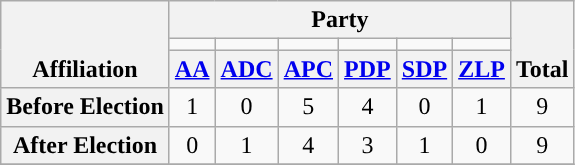<table class=wikitable style="text-align:center">
<tr style="vertical-align:bottom;">
<th rowspan=3>Affiliation</th>
<th colspan="6">Party</th>
<th rowspan=3>Total</th>
</tr>
<tr>
<td style="background-color:"></td>
<td style="background-color:"></td>
<td style="background-color:"></td>
<td style="background-color:"></td>
<td style="background-color:"></td>
<td style="background-color:"></td>
</tr>
<tr>
<th><a href='#'>AA</a></th>
<th><a href='#'>ADC</a></th>
<th><a href='#'>APC</a></th>
<th><a href='#'>PDP</a></th>
<th><a href='#'>SDP</a></th>
<th><a href='#'>ZLP</a></th>
</tr>
<tr>
<th>Before Election</th>
<td>1</td>
<td>0</td>
<td>5</td>
<td>4</td>
<td>0</td>
<td>1</td>
<td>9</td>
</tr>
<tr>
<th>After Election</th>
<td>0</td>
<td>1</td>
<td>4</td>
<td>3</td>
<td>1</td>
<td>0</td>
<td>9</td>
</tr>
<tr>
</tr>
</table>
